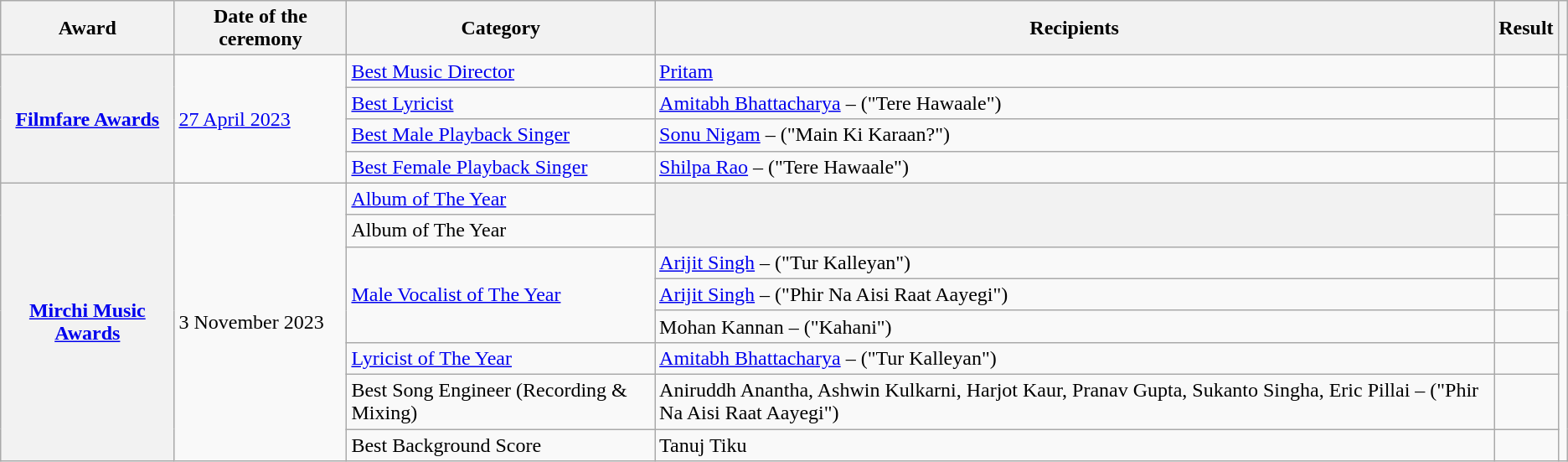<table class="wikitable plainrowheaders sortable">
<tr>
<th scope="col">Award</th>
<th scope="col">Date of the ceremony</th>
<th scope="col">Category</th>
<th scope="col">Recipients</th>
<th scope="col">Result</th>
<th scope="col" class="unsortable"></th>
</tr>
<tr>
<th rowspan="4" scope="row"><a href='#'>Filmfare Awards</a></th>
<td rowspan="4"><a href='#'>27 April 2023</a></td>
<td><a href='#'>Best Music Director</a></td>
<td><a href='#'>Pritam</a></td>
<td></td>
<td rowspan="4"></td>
</tr>
<tr>
<td><a href='#'>Best Lyricist</a></td>
<td><a href='#'>Amitabh Bhattacharya</a> – ("Tere Hawaale")</td>
<td></td>
</tr>
<tr>
<td><a href='#'>Best Male Playback Singer</a></td>
<td><a href='#'>Sonu Nigam</a> – ("Main Ki Karaan?")</td>
<td></td>
</tr>
<tr>
<td><a href='#'>Best Female Playback Singer</a></td>
<td><a href='#'>Shilpa Rao</a> – ("Tere Hawaale")</td>
<td></td>
</tr>
<tr>
<th rowspan="8" scope="row"><a href='#'>Mirchi Music Awards</a></th>
<td rowspan="8">3 November 2023</td>
<td><a href='#'>Album of The Year</a></td>
<th rowspan="2"></th>
<td></td>
<td rowspan="8"><br></td>
</tr>
<tr>
<td>Album of The Year </td>
<td></td>
</tr>
<tr>
<td rowspan="3"><a href='#'>Male Vocalist of The Year</a></td>
<td><a href='#'>Arijit Singh</a> – ("Tur Kalleyan")</td>
<td></td>
</tr>
<tr>
<td><a href='#'>Arijit Singh</a> – ("Phir Na Aisi Raat Aayegi")</td>
<td></td>
</tr>
<tr>
<td>Mohan Kannan – ("Kahani")</td>
<td></td>
</tr>
<tr>
<td><a href='#'>Lyricist of The Year</a></td>
<td><a href='#'>Amitabh Bhattacharya</a> – ("Tur Kalleyan")</td>
<td></td>
</tr>
<tr>
<td>Best Song Engineer (Recording & Mixing)</td>
<td>Aniruddh Anantha, Ashwin Kulkarni, Harjot Kaur, Pranav Gupta, Sukanto Singha, Eric Pillai – ("Phir Na Aisi Raat Aayegi")</td>
<td></td>
</tr>
<tr>
<td>Best Background Score</td>
<td>Tanuj Tiku</td>
<td></td>
</tr>
</table>
